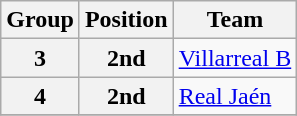<table class="wikitable">
<tr>
<th>Group</th>
<th>Position</th>
<th>Team</th>
</tr>
<tr>
<th>3</th>
<th>2nd</th>
<td><a href='#'>Villarreal B</a></td>
</tr>
<tr>
<th>4</th>
<th>2nd</th>
<td><a href='#'>Real Jaén</a></td>
</tr>
<tr>
</tr>
</table>
